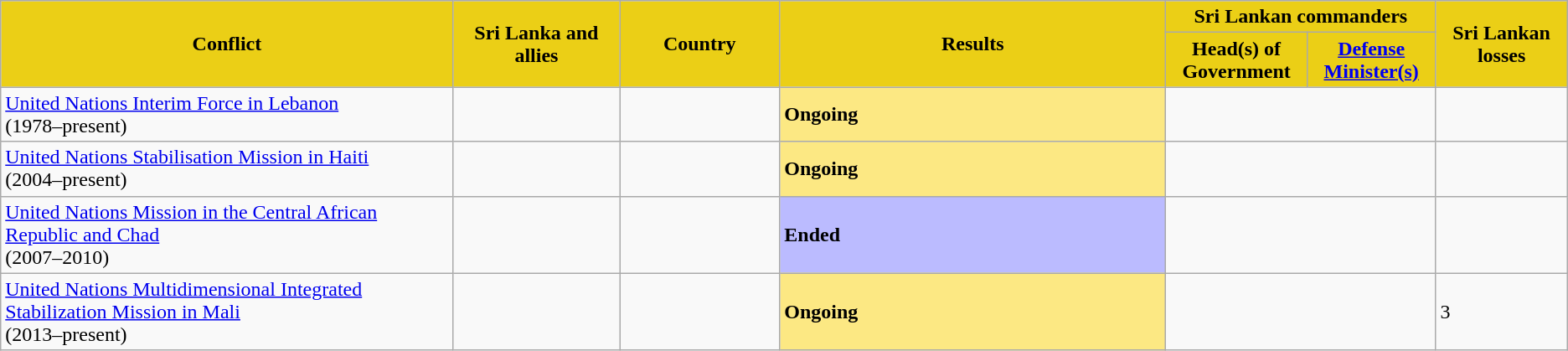<table class="wikitable">
<tr>
<th style="background:#EBCF16" rowspan="2"><span>Conflict</span></th>
<th style="background:#EBCF16" rowspan="2" width=125px><span>Sri Lanka and allies</span></th>
<th style="background:#EBCF16" rowspan="2" width=120px><span>Country</span></th>
<th style="background:#EBCF16" rowspan="2" width=300px><span>Results</span></th>
<th style="background:#EBCF16" colspan="2"><span>Sri Lankan commanders</span></th>
<th style="background:#EBCF16" rowspan="2"><span>Sri Lankan losses</span></th>
</tr>
<tr>
<th style="background:#EBCF16" width=105px><span>Head(s) of Government</span></th>
<th style="background:#EBCF16" width=95px><span><a href='#'>Defense Minister(s)</a></span></th>
</tr>
<tr>
<td><a href='#'>United Nations Interim Force in Lebanon</a><br>(1978–present)</td>
<td></td>
<td></td>
<td style="background:#FCE883"><strong>Ongoing</strong></td>
<td colspan="2"></td>
<td></td>
</tr>
<tr>
<td><a href='#'>United Nations Stabilisation Mission in Haiti</a><br>(2004–present)</td>
<td></td>
<td></td>
<td style="background:#FCE883"><strong>Ongoing</strong></td>
<td colspan="2"></td>
<td></td>
</tr>
<tr>
<td><a href='#'>United Nations Mission in the Central African Republic and Chad</a><br>(2007–2010)</td>
<td></td>
<td><br></td>
<td style="background:#BBF"><strong>Ended</strong></td>
<td colspan="2"></td>
<td></td>
</tr>
<tr>
<td><a href='#'>United Nations Multidimensional Integrated Stabilization Mission in Mali</a><br>(2013–present)</td>
<td></td>
<td></td>
<td style="background:#FCE883"><strong>Ongoing</strong></td>
<td colspan="2"></td>
<td>3</td>
</tr>
</table>
